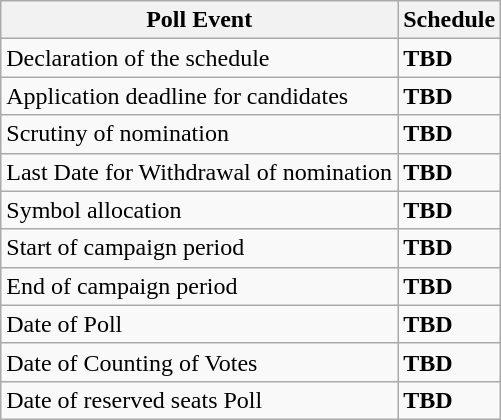<table class="wikitable">
<tr>
<th>Poll Event</th>
<th>Schedule</th>
</tr>
<tr>
<td>Declaration of the schedule</td>
<td><strong>TBD</strong></td>
</tr>
<tr>
<td>Application deadline for candidates</td>
<td><strong>TBD</strong></td>
</tr>
<tr>
<td>Scrutiny of nomination</td>
<td><strong>TBD</strong></td>
</tr>
<tr>
<td>Last Date for Withdrawal of nomination</td>
<td><strong>TBD</strong></td>
</tr>
<tr>
<td>Symbol allocation</td>
<td><strong>TBD</strong></td>
</tr>
<tr>
<td>Start of campaign period</td>
<td><strong>TBD</strong></td>
</tr>
<tr>
<td>End of campaign period</td>
<td><strong>TBD</strong></td>
</tr>
<tr>
<td>Date of Poll</td>
<td><strong>TBD</strong></td>
</tr>
<tr>
<td>Date of Counting of Votes</td>
<td><strong>TBD</strong></td>
</tr>
<tr>
<td>Date of reserved seats Poll</td>
<td><strong>TBD</strong></td>
</tr>
</table>
